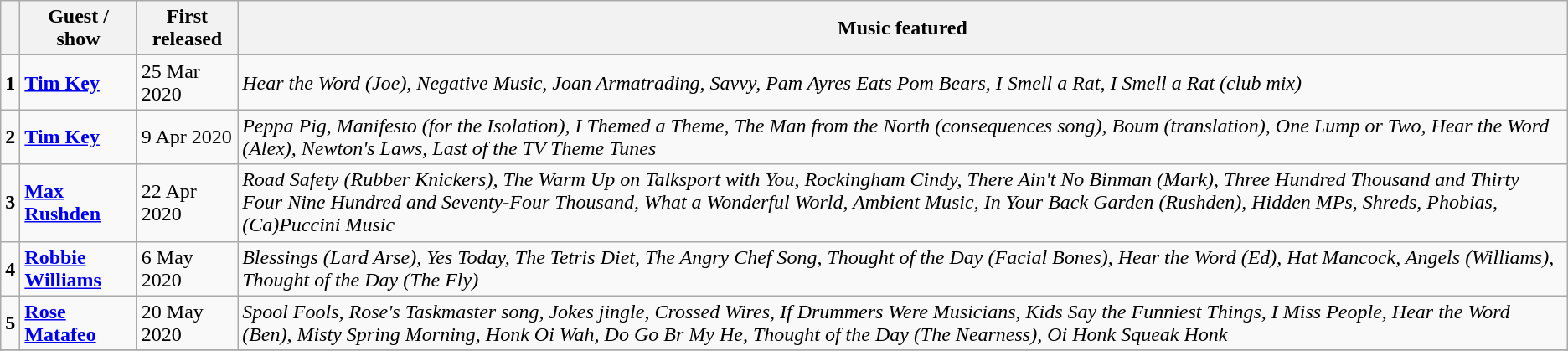<table class="wikitable">
<tr>
<th></th>
<th>Guest / show</th>
<th>First released</th>
<th>Music featured</th>
</tr>
<tr>
<td><strong>1</strong></td>
<td><strong><a href='#'>Tim Key</a></strong></td>
<td>25 Mar 2020</td>
<td><em>Hear the Word (Joe), Negative Music, Joan Armatrading, Savvy, Pam Ayres Eats Pom Bears, I Smell a Rat, I Smell a Rat (club mix)</em></td>
</tr>
<tr>
<td><strong>2</strong></td>
<td><strong><a href='#'>Tim Key</a></strong></td>
<td>9 Apr 2020</td>
<td><em>Peppa Pig, Manifesto (for the Isolation), I Themed a Theme, The Man from the North (consequences song), Boum (translation), One Lump or Two, Hear the Word (Alex), Newton's Laws, Last of the TV Theme Tunes</em></td>
</tr>
<tr>
<td><strong>3</strong></td>
<td><strong><a href='#'>Max Rushden</a></strong></td>
<td>22 Apr 2020</td>
<td><em>Road Safety (Rubber Knickers), The Warm Up on Talksport with You, Rockingham Cindy, There Ain't No Binman (Mark), Three Hundred Thousand and Thirty Four Nine Hundred and Seventy-Four Thousand, What a Wonderful World, Ambient Music, In Your Back Garden (Rushden), Hidden MPs, Shreds, Phobias, (Ca)Puccini Music</em></td>
</tr>
<tr>
<td><strong>4</strong></td>
<td><strong><a href='#'>Robbie Williams</a></strong></td>
<td>6 May 2020</td>
<td><em>Blessings (Lard Arse), Yes Today, The Tetris Diet, The Angry Chef Song, Thought of the Day (Facial Bones), Hear the Word (Ed), Hat Mancock, Angels (Williams), Thought of the Day (The Fly)</em></td>
</tr>
<tr>
<td><strong>5</strong></td>
<td><strong><a href='#'>Rose Matafeo</a></strong></td>
<td>20 May 2020</td>
<td><em>Spool Fools, Rose's Taskmaster song, Jokes jingle, Crossed Wires, If Drummers Were Musicians, Kids Say the Funniest Things, I Miss People, Hear the Word (Ben), Misty Spring Morning, Honk Oi Wah, Do Go Br My He, Thought of the Day (The Nearness), Oi Honk Squeak Honk</em></td>
</tr>
<tr>
</tr>
</table>
